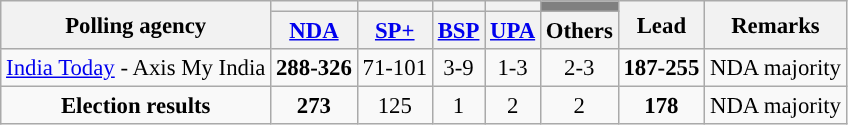<table class="wikitable sortable" style="text-align:center;font-size:95%;" |>
<tr>
<th rowspan="2">Polling agency</th>
<th style="background:"></th>
<th style="background:"></th>
<th style="text-align:center; background:"></th>
<th style="text-align:center; background:"></th>
<th style="background:gray;"></th>
<th rowspan="2">Lead</th>
<th rowspan="2">Remarks</th>
</tr>
<tr>
<th><a href='#'>NDA</a></th>
<th><a href='#'>SP+</a></th>
<th><a href='#'>BSP</a></th>
<th><a href='#'>UPA</a></th>
<th>Others</th>
</tr>
<tr>
<td><a href='#'>India Today</a> - Axis My India</td>
<td><strong>288-326</strong></td>
<td>71-101</td>
<td>3-9</td>
<td>1-3</td>
<td>2-3</td>
<td><strong>187-255</strong></td>
<td>NDA majority</td>
</tr>
<tr>
<td style="background:"><strong>Election results</strong></td>
<td><strong>273</strong></td>
<td style="background:">125</td>
<td style="background:">1</td>
<td style="background:">2</td>
<td style="background:">2</td>
<td><strong>178</strong></td>
<td style="background:">NDA majority</td>
</tr>
</table>
